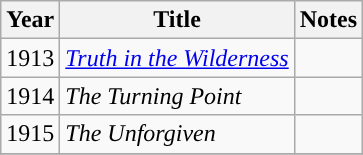<table class="wikitable">
<tr>
<th>Year</th>
<th>Title</th>
<th>Notes</th>
</tr>
<tr>
<td>1913</td>
<td><em><a href='#'>Truth in the Wilderness</a></em></td>
<td></td>
</tr>
<tr>
<td>1914</td>
<td><em>The Turning Point</em></td>
<td></td>
</tr>
<tr>
<td>1915</td>
<td><em>The Unforgiven</em></td>
<td></td>
</tr>
<tr>
</tr>
</table>
